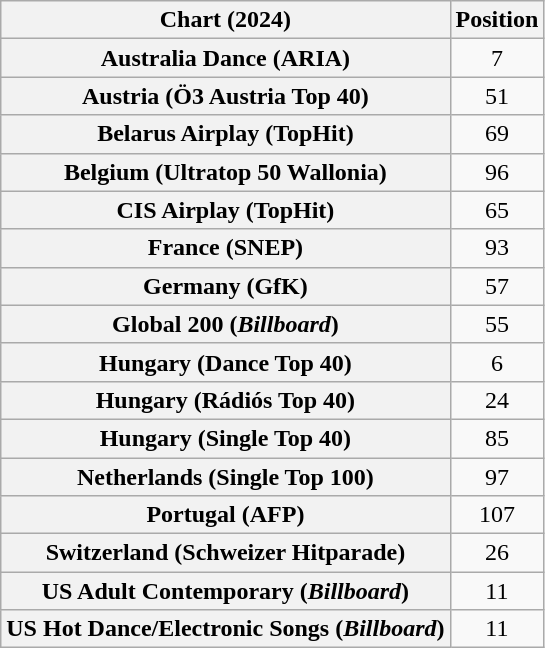<table class="wikitable sortable plainrowheaders" style="text-align:center">
<tr>
<th scope="col">Chart (2024)</th>
<th scope="col">Position</th>
</tr>
<tr>
<th scope="row">Australia Dance (ARIA)</th>
<td>7</td>
</tr>
<tr>
<th scope="row">Austria (Ö3 Austria Top 40)</th>
<td>51</td>
</tr>
<tr>
<th scope="row">Belarus Airplay (TopHit)</th>
<td>69</td>
</tr>
<tr>
<th scope="row">Belgium (Ultratop 50 Wallonia)</th>
<td>96</td>
</tr>
<tr>
<th scope="row">CIS Airplay (TopHit)</th>
<td>65</td>
</tr>
<tr>
<th scope="row">France (SNEP)</th>
<td>93</td>
</tr>
<tr>
<th scope="row">Germany (GfK)</th>
<td>57</td>
</tr>
<tr>
<th scope="row">Global 200 (<em>Billboard</em>)</th>
<td>55</td>
</tr>
<tr>
<th scope="row">Hungary (Dance Top 40)</th>
<td>6</td>
</tr>
<tr>
<th scope="row">Hungary (Rádiós Top 40)</th>
<td>24</td>
</tr>
<tr>
<th scope="row">Hungary (Single Top 40)</th>
<td>85</td>
</tr>
<tr>
<th scope="row">Netherlands (Single Top 100)</th>
<td>97</td>
</tr>
<tr>
<th scope="row">Portugal (AFP)</th>
<td>107</td>
</tr>
<tr>
<th scope="row">Switzerland (Schweizer Hitparade)</th>
<td>26</td>
</tr>
<tr>
<th scope="row">US Adult Contemporary (<em>Billboard</em>)</th>
<td>11</td>
</tr>
<tr>
<th scope="row">US Hot Dance/Electronic Songs (<em>Billboard</em>)</th>
<td>11</td>
</tr>
</table>
